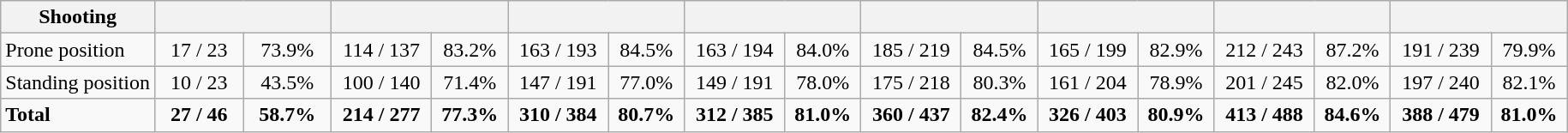<table class="wikitable" style="text-align:center;">
<tr ">
<th align=left>Shooting</th>
<th style="width:130px;" colspan=2></th>
<th style="width:130px;" colspan=2></th>
<th style="width:130px;" colspan=2></th>
<th style="width:130px;" colspan=2></th>
<th style="width:130px;" colspan=2></th>
<th style="width:130px;" colspan=2></th>
<th style="width:130px;" colspan=2></th>
<th style="width:130px;" colspan=2></th>
</tr>
<tr>
<td align=left>Prone position</td>
<td>17 / 23</td>
<td>73.9%</td>
<td>114 / 137</td>
<td>83.2%</td>
<td>163 / 193</td>
<td>84.5%</td>
<td>163 / 194</td>
<td>84.0%</td>
<td>185 / 219</td>
<td>84.5%</td>
<td>165 / 199</td>
<td>82.9%</td>
<td>212 / 243</td>
<td>87.2%</td>
<td>191 / 239</td>
<td>79.9%</td>
</tr>
<tr>
<td align=left>Standing position</td>
<td>10 / 23</td>
<td>43.5%</td>
<td>100 / 140</td>
<td>71.4%</td>
<td>147 / 191</td>
<td>77.0%</td>
<td>149 / 191</td>
<td>78.0%</td>
<td>175 / 218</td>
<td>80.3%</td>
<td>161 / 204</td>
<td>78.9%</td>
<td>201 / 245</td>
<td>82.0%</td>
<td>197 / 240</td>
<td>82.1%</td>
</tr>
<tr>
<td align=left><strong>Total</strong></td>
<td><strong>27 / 46</strong></td>
<td><strong>58.7%</strong></td>
<td><strong>214 / 277</strong></td>
<td><strong>77.3%</strong></td>
<td><strong>310 / 384</strong></td>
<td><strong>80.7%</strong></td>
<td><strong>312 / 385</strong></td>
<td><strong>81.0%</strong></td>
<td><strong>360 / 437</strong></td>
<td><strong>82.4%</strong></td>
<td><strong>326 / 403</strong></td>
<td><strong>80.9%</strong></td>
<td><strong>413 / 488</strong></td>
<td><strong>84.6%</strong></td>
<td><strong>388 / 479</strong></td>
<td><strong>81.0%</strong></td>
</tr>
</table>
